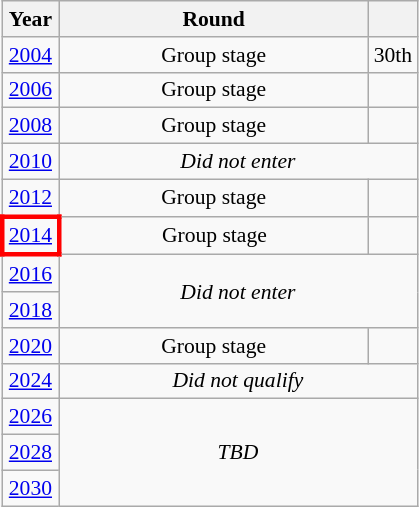<table class="wikitable" style="text-align: center; font-size:90%">
<tr>
<th>Year</th>
<th style="width:200px">Round</th>
<th></th>
</tr>
<tr>
<td><a href='#'>2004</a></td>
<td>Group stage</td>
<td>30th</td>
</tr>
<tr>
<td><a href='#'>2006</a></td>
<td>Group stage</td>
<td></td>
</tr>
<tr>
<td><a href='#'>2008</a></td>
<td>Group stage</td>
<td></td>
</tr>
<tr>
<td><a href='#'>2010</a></td>
<td colspan="2"><em>Did not enter</em></td>
</tr>
<tr>
<td><a href='#'>2012</a></td>
<td>Group stage</td>
<td></td>
</tr>
<tr>
<td style="border: 3px solid red"><a href='#'>2014</a></td>
<td>Group stage</td>
<td></td>
</tr>
<tr>
<td><a href='#'>2016</a></td>
<td colspan="2" rowspan="2"><em>Did not enter</em></td>
</tr>
<tr>
<td><a href='#'>2018</a></td>
</tr>
<tr>
<td><a href='#'>2020</a></td>
<td>Group stage</td>
<td></td>
</tr>
<tr>
<td><a href='#'>2024</a></td>
<td colspan="2"><em>Did not qualify</em></td>
</tr>
<tr>
<td><a href='#'>2026</a></td>
<td colspan="2" rowspan="3"><em>TBD</em></td>
</tr>
<tr>
<td><a href='#'>2028</a></td>
</tr>
<tr>
<td><a href='#'>2030</a></td>
</tr>
</table>
